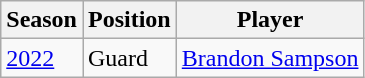<table class="wikitable">
<tr>
<th>Season</th>
<th>Position</th>
<th>Player</th>
</tr>
<tr>
<td><a href='#'>2022</a></td>
<td>Guard</td>
<td><a href='#'>Brandon Sampson</a></td>
</tr>
</table>
